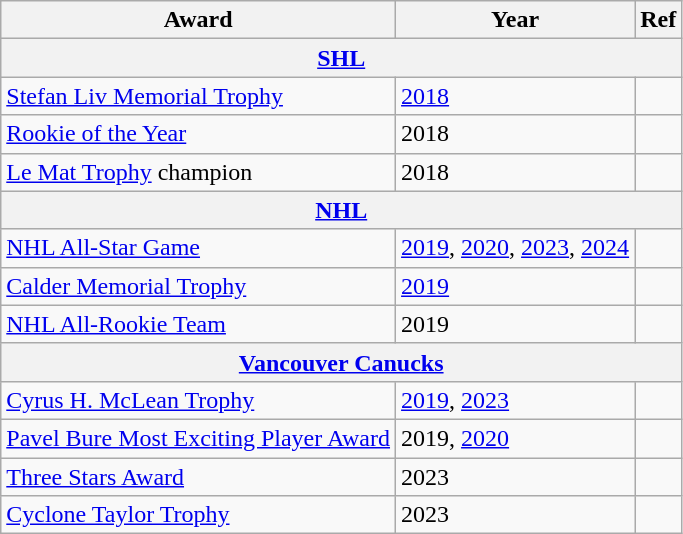<table class="wikitable">
<tr>
<th>Award</th>
<th>Year</th>
<th>Ref</th>
</tr>
<tr>
<th colspan="3"><a href='#'>SHL</a></th>
</tr>
<tr>
<td><a href='#'>Stefan Liv Memorial Trophy</a></td>
<td><a href='#'>2018</a></td>
<td></td>
</tr>
<tr>
<td><a href='#'>Rookie of the Year</a></td>
<td>2018</td>
<td></td>
</tr>
<tr>
<td><a href='#'>Le Mat Trophy</a> champion</td>
<td>2018</td>
<td></td>
</tr>
<tr>
<th colspan="3"><a href='#'>NHL</a></th>
</tr>
<tr>
<td><a href='#'>NHL All-Star Game</a></td>
<td><a href='#'>2019</a>, <a href='#'>2020</a>, <a href='#'>2023</a>, <a href='#'>2024</a></td>
<td></td>
</tr>
<tr>
<td><a href='#'>Calder Memorial Trophy</a></td>
<td><a href='#'>2019</a></td>
<td></td>
</tr>
<tr>
<td><a href='#'>NHL All-Rookie Team</a></td>
<td>2019</td>
<td></td>
</tr>
<tr>
<th colspan="3"><a href='#'>Vancouver Canucks</a></th>
</tr>
<tr>
<td><a href='#'>Cyrus H. McLean Trophy</a></td>
<td><a href='#'>2019</a>, <a href='#'>2023</a></td>
<td></td>
</tr>
<tr>
<td><a href='#'>Pavel Bure Most Exciting Player Award</a></td>
<td>2019, <a href='#'>2020</a></td>
<td></td>
</tr>
<tr>
<td><a href='#'>Three Stars Award</a></td>
<td>2023</td>
<td></td>
</tr>
<tr>
<td><a href='#'>Cyclone Taylor Trophy</a></td>
<td>2023</td>
<td></td>
</tr>
</table>
